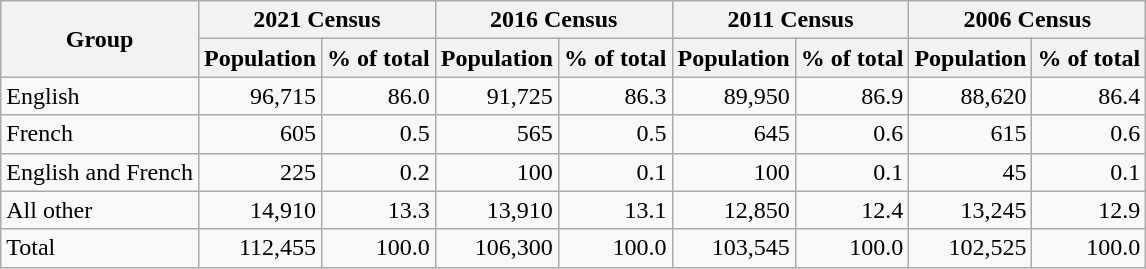<table class="wikitable" style="text-align:right">
<tr>
<th rowspan = "2">Group</th>
<th colspan = "2">2021 Census</th>
<th colspan = "2">2016 Census</th>
<th colspan = "2">2011 Census</th>
<th colspan = "2">2006 Census</th>
</tr>
<tr>
<th>Population</th>
<th>% of total</th>
<th>Population</th>
<th>% of total</th>
<th>Population</th>
<th>% of total</th>
<th>Population</th>
<th>% of total</th>
</tr>
<tr>
<td style="text-align:left;">English</td>
<td>96,715</td>
<td>86.0</td>
<td>91,725</td>
<td>86.3</td>
<td>89,950</td>
<td>86.9</td>
<td>88,620</td>
<td>86.4</td>
</tr>
<tr>
<td style="text-align:left;">French</td>
<td>605</td>
<td>0.5</td>
<td>565</td>
<td>0.5</td>
<td>645</td>
<td>0.6</td>
<td>615</td>
<td>0.6</td>
</tr>
<tr>
<td style="text-align:left;">English and French</td>
<td>225</td>
<td>0.2</td>
<td>100</td>
<td>0.1</td>
<td>100</td>
<td>0.1</td>
<td>45</td>
<td>0.1</td>
</tr>
<tr>
<td style="text-align:left;">All other</td>
<td>14,910</td>
<td>13.3</td>
<td>13,910</td>
<td>13.1</td>
<td>12,850</td>
<td>12.4</td>
<td>13,245</td>
<td>12.9</td>
</tr>
<tr>
<td style="text-align:left;">Total</td>
<td>112,455</td>
<td>100.0</td>
<td>106,300</td>
<td>100.0</td>
<td>103,545</td>
<td>100.0</td>
<td>102,525</td>
<td>100.0</td>
</tr>
</table>
